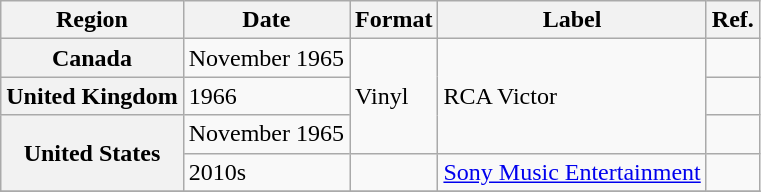<table class="wikitable plainrowheaders">
<tr>
<th scope="col">Region</th>
<th scope="col">Date</th>
<th scope="col">Format</th>
<th scope="col">Label</th>
<th scope="col">Ref.</th>
</tr>
<tr>
<th scope="row">Canada</th>
<td>November 1965</td>
<td rowspan="3">Vinyl</td>
<td rowspan="3">RCA Victor</td>
<td></td>
</tr>
<tr>
<th scope="row">United Kingdom</th>
<td>1966</td>
<td></td>
</tr>
<tr>
<th scope="row" rowspan="2">United States</th>
<td>November 1965</td>
<td></td>
</tr>
<tr>
<td>2010s</td>
<td></td>
<td><a href='#'>Sony Music Entertainment</a></td>
<td></td>
</tr>
<tr>
</tr>
</table>
